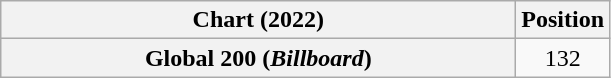<table class="wikitable plainrowheaders" style="text-align:center;">
<tr>
<th scope="col" style="width:21em;">Chart (2022)</th>
<th scope="col">Position</th>
</tr>
<tr>
<th scope="row">Global 200 (<em>Billboard</em>)</th>
<td>132</td>
</tr>
</table>
